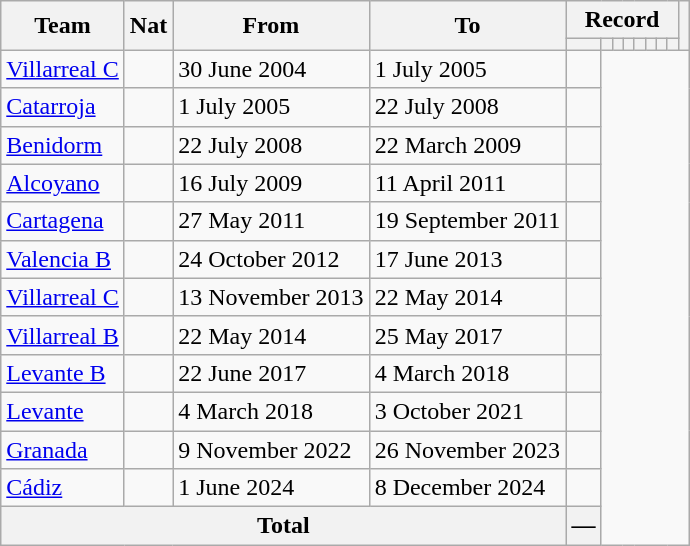<table class="wikitable" style="text-align: center">
<tr>
<th rowspan="2">Team</th>
<th rowspan="2">Nat</th>
<th rowspan="2">From</th>
<th rowspan="2">To</th>
<th colspan="8">Record</th>
<th rowspan=2></th>
</tr>
<tr>
<th></th>
<th></th>
<th></th>
<th></th>
<th></th>
<th></th>
<th></th>
<th></th>
</tr>
<tr>
<td align=left><a href='#'>Villarreal C</a></td>
<td></td>
<td align=left>30 June 2004</td>
<td align=left>1 July 2005<br></td>
<td></td>
</tr>
<tr>
<td align=left><a href='#'>Catarroja</a></td>
<td></td>
<td align=left>1 July 2005</td>
<td align=left>22 July 2008<br></td>
<td></td>
</tr>
<tr>
<td align=left><a href='#'>Benidorm</a></td>
<td></td>
<td align=left>22 July 2008</td>
<td align=left>22 March 2009<br></td>
<td></td>
</tr>
<tr>
<td align=left><a href='#'>Alcoyano</a></td>
<td></td>
<td align=left>16 July 2009</td>
<td align=left>11 April 2011<br></td>
<td></td>
</tr>
<tr>
<td align=left><a href='#'>Cartagena</a></td>
<td></td>
<td align=left>27 May 2011</td>
<td align=left>19 September 2011<br></td>
<td></td>
</tr>
<tr>
<td align=left><a href='#'>Valencia B</a></td>
<td></td>
<td align=left>24 October 2012</td>
<td align=left>17 June 2013<br></td>
<td></td>
</tr>
<tr>
<td align=left><a href='#'>Villarreal C</a></td>
<td></td>
<td align=left>13 November 2013</td>
<td align=left>22 May 2014<br></td>
<td></td>
</tr>
<tr>
<td align=left><a href='#'>Villarreal B</a></td>
<td></td>
<td align=left>22 May 2014</td>
<td align=left>25 May 2017<br></td>
<td></td>
</tr>
<tr>
<td align=left><a href='#'>Levante B</a></td>
<td></td>
<td align=left>22 June 2017</td>
<td align=left>4 March 2018<br></td>
<td></td>
</tr>
<tr>
<td align=left><a href='#'>Levante</a></td>
<td></td>
<td align=left>4 March 2018</td>
<td align=left>3 October 2021<br></td>
<td></td>
</tr>
<tr>
<td align=left><a href='#'>Granada</a></td>
<td></td>
<td align=left>9 November 2022</td>
<td align=left>26 November 2023<br></td>
<td></td>
</tr>
<tr>
<td align=left><a href='#'>Cádiz</a></td>
<td></td>
<td align=left>1 June 2024</td>
<td align=left>8 December 2024<br></td>
<td></td>
</tr>
<tr>
<th colspan="4">Total<br></th>
<th>—</th>
</tr>
</table>
